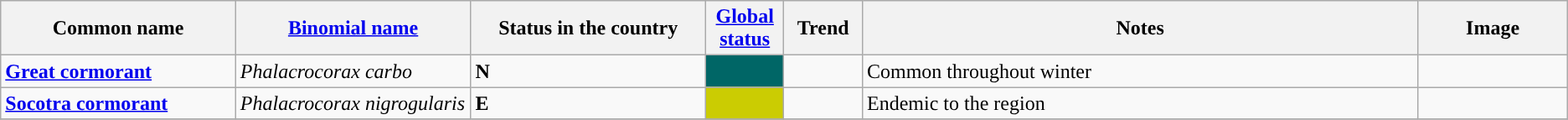<table class="wikitable sortable">
<tr>
<th width="15%">Common name</th>
<th width="15%"><a href='#'>Binomial name</a></th>
<th data-sort-type="number" width="15%">Status in the country</th>
<th width="5%"><a href='#'>Global status</a></th>
<th width="5%">Trend</th>
<th class="unsortable">Notes</th>
<th class="unsortable">Image</th>
</tr>
<tr>
<td><strong><a href='#'>Great cormorant</a></strong></td>
<td><em>Phalacrocorax carbo</em></td>
<td><strong>N</strong></td>
<td align=center style="background: #006666"></td>
<td align=center></td>
<td>Common throughout winter</td>
<td></td>
</tr>
<tr>
<td><strong><a href='#'>Socotra cormorant</a></strong></td>
<td><em>Phalacrocorax nigrogularis</em></td>
<td><strong>E</strong></td>
<td align=center style="background: #cbcc02"></td>
<td align=center></td>
<td>Endemic to the region</td>
<td></td>
</tr>
<tr>
</tr>
</table>
